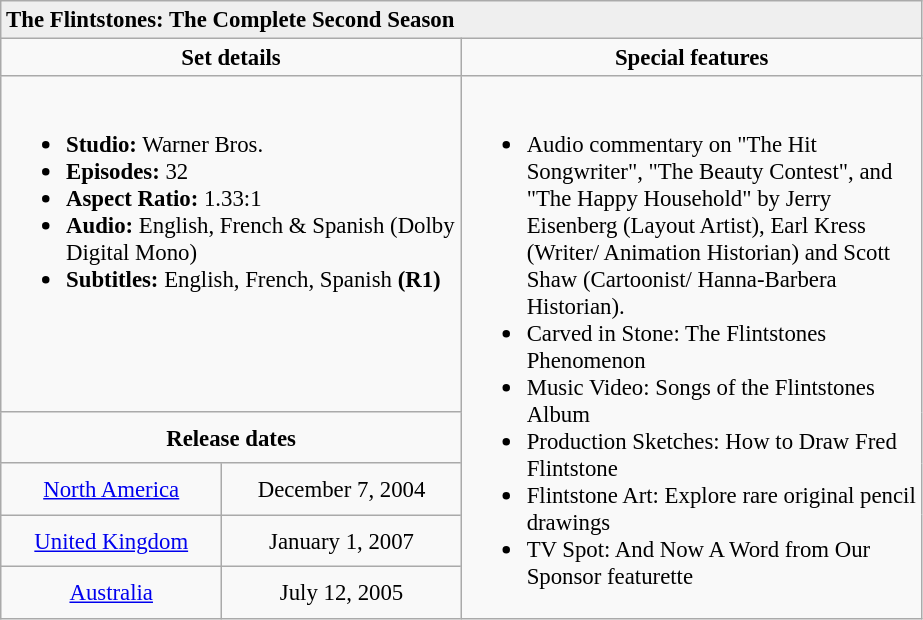<table class="wikitable" style="font-size: 95%;">
<tr style="background:#EFEFEF">
<td colspan="3"><strong>The Flintstones: The Complete Second Season</strong></td>
</tr>
<tr style="vertical-align:top; text-align:center;">
<td colspan="2"  style="width:300px;"><strong>Set details</strong></td>
<td style="width:200px; "><strong>Special features</strong></td>
</tr>
<tr valign="top">
<td colspan="2"  style="text-align:left; width:300px;"><br><ul><li><strong>Studio:</strong> Warner Bros.</li><li><strong>Episodes:</strong> 32</li><li><strong>Aspect Ratio:</strong> 1.33:1</li><li><strong>Audio:</strong> English, French & Spanish (Dolby Digital Mono)</li><li><strong>Subtitles:</strong> English, French, Spanish <strong>(R1)</strong></li></ul></td>
<td rowspan="5"  style="text-align:left; width:300px;"><br><ul><li>Audio commentary on "The Hit Songwriter", "The Beauty Contest", and "The Happy Household" by Jerry Eisenberg (Layout Artist), Earl Kress (Writer/ Animation Historian) and Scott Shaw (Cartoonist/ Hanna-Barbera Historian).</li><li>Carved in Stone: The Flintstones Phenomenon</li><li>Music Video: Songs of the Flintstones Album</li><li>Production Sketches: How to Draw Fred Flintstone</li><li>Flintstone Art: Explore rare original pencil drawings</li><li>TV Spot: And Now A Word from Our Sponsor featurette</li></ul></td>
</tr>
<tr>
<td style="text-align:center;" colspan="2"><strong>Release dates</strong></td>
</tr>
<tr>
<td style="text-align:center;"> <a href='#'>North America</a></td>
<td style="text-align:center;">December 7, 2004</td>
</tr>
<tr>
<td style="text-align:center;"> <a href='#'>United Kingdom</a></td>
<td style="text-align:center;">January 1, 2007</td>
</tr>
<tr>
<td style="text-align:center;"> <a href='#'>Australia</a></td>
<td style="text-align:center;">July 12, 2005</td>
</tr>
</table>
